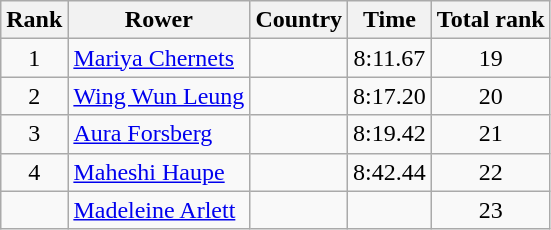<table class="wikitable" style="text-align:center">
<tr>
<th>Rank</th>
<th>Rower</th>
<th>Country</th>
<th>Time</th>
<th>Total rank</th>
</tr>
<tr>
<td>1</td>
<td align="left"><a href='#'>Mariya Chernets</a></td>
<td align="left"></td>
<td>8:11.67</td>
<td>19</td>
</tr>
<tr>
<td>2</td>
<td align="left"><a href='#'>Wing Wun Leung</a></td>
<td align="left"></td>
<td>8:17.20</td>
<td>20</td>
</tr>
<tr>
<td>3</td>
<td align="left"><a href='#'>Aura Forsberg</a></td>
<td align="left"></td>
<td>8:19.42</td>
<td>21</td>
</tr>
<tr>
<td>4</td>
<td align="left"><a href='#'>Maheshi Haupe</a></td>
<td align="left"></td>
<td>8:42.44</td>
<td>22</td>
</tr>
<tr>
<td></td>
<td align="left"><a href='#'>Madeleine Arlett</a></td>
<td align="left"></td>
<td></td>
<td>23</td>
</tr>
</table>
